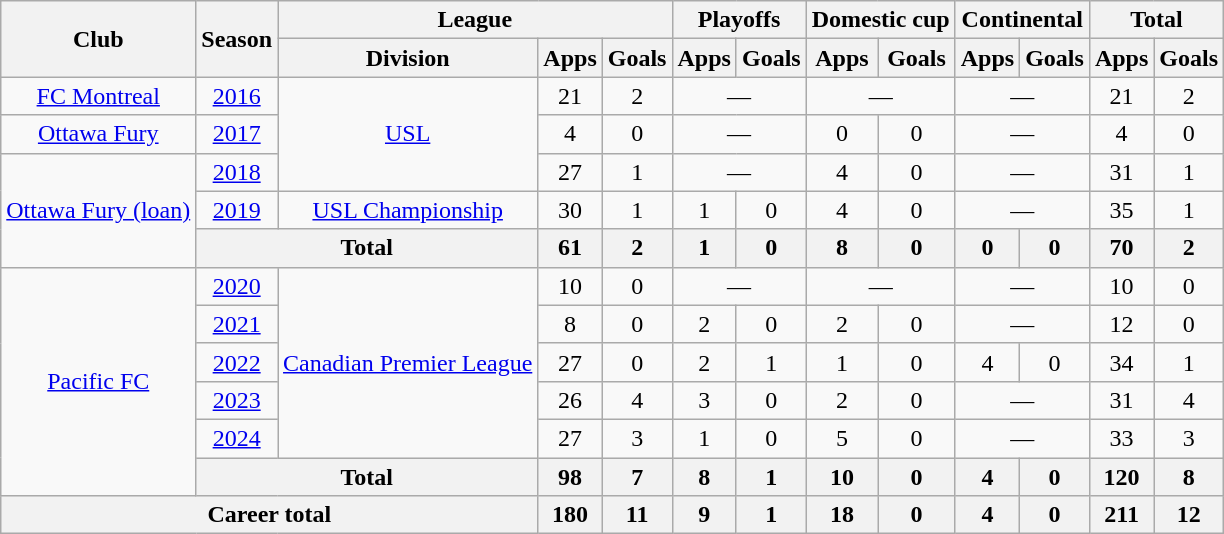<table class="wikitable" style="text-align:center">
<tr>
<th rowspan="2">Club</th>
<th rowspan="2">Season</th>
<th colspan="3">League</th>
<th colspan="2">Playoffs</th>
<th colspan="2">Domestic cup</th>
<th colspan="2">Continental</th>
<th colspan="2">Total</th>
</tr>
<tr>
<th>Division</th>
<th>Apps</th>
<th>Goals</th>
<th>Apps</th>
<th>Goals</th>
<th>Apps</th>
<th>Goals</th>
<th>Apps</th>
<th>Goals</th>
<th>Apps</th>
<th>Goals</th>
</tr>
<tr>
<td><a href='#'>FC Montreal</a></td>
<td><a href='#'>2016</a></td>
<td rowspan="3"><a href='#'>USL</a></td>
<td>21</td>
<td>2</td>
<td colspan="2">—</td>
<td colspan="2">—</td>
<td colspan="2">—</td>
<td>21</td>
<td>2</td>
</tr>
<tr>
<td><a href='#'>Ottawa Fury</a></td>
<td><a href='#'>2017</a></td>
<td>4</td>
<td>0</td>
<td colspan="2">—</td>
<td>0</td>
<td>0</td>
<td colspan="2">—</td>
<td>4</td>
<td>0</td>
</tr>
<tr>
<td rowspan="3"><a href='#'>Ottawa Fury (loan)</a></td>
<td><a href='#'>2018</a></td>
<td>27</td>
<td>1</td>
<td colspan="2">—</td>
<td>4</td>
<td>0</td>
<td colspan="2">—</td>
<td>31</td>
<td>1</td>
</tr>
<tr>
<td><a href='#'>2019</a></td>
<td><a href='#'>USL Championship</a></td>
<td>30</td>
<td>1</td>
<td>1</td>
<td>0</td>
<td>4</td>
<td>0</td>
<td colspan="2">—</td>
<td>35</td>
<td>1</td>
</tr>
<tr>
<th colspan="2">Total</th>
<th>61</th>
<th>2</th>
<th>1</th>
<th>0</th>
<th>8</th>
<th>0</th>
<th>0</th>
<th>0</th>
<th>70</th>
<th>2</th>
</tr>
<tr>
<td rowspan="6"><a href='#'>Pacific FC</a></td>
<td><a href='#'>2020</a></td>
<td rowspan=5><a href='#'>Canadian Premier League</a></td>
<td>10</td>
<td>0</td>
<td colspan="2">—</td>
<td colspan="2">—</td>
<td colspan="2">—</td>
<td>10</td>
<td>0</td>
</tr>
<tr>
<td><a href='#'>2021</a></td>
<td>8</td>
<td>0</td>
<td>2</td>
<td>0</td>
<td>2</td>
<td>0</td>
<td colspan="2">—</td>
<td>12</td>
<td>0</td>
</tr>
<tr>
<td><a href='#'>2022</a></td>
<td>27</td>
<td>0</td>
<td>2</td>
<td>1</td>
<td>1</td>
<td>0</td>
<td>4</td>
<td>0</td>
<td>34</td>
<td>1</td>
</tr>
<tr>
<td><a href='#'>2023</a></td>
<td>26</td>
<td>4</td>
<td>3</td>
<td>0</td>
<td>2</td>
<td>0</td>
<td colspan="2">—</td>
<td>31</td>
<td>4</td>
</tr>
<tr>
<td><a href='#'>2024</a></td>
<td>27</td>
<td>3</td>
<td>1</td>
<td>0</td>
<td>5</td>
<td>0</td>
<td colspan="2">—</td>
<td>33</td>
<td>3</td>
</tr>
<tr>
<th colspan="2">Total</th>
<th>98</th>
<th>7</th>
<th>8</th>
<th>1</th>
<th>10</th>
<th>0</th>
<th>4</th>
<th>0</th>
<th>120</th>
<th>8</th>
</tr>
<tr>
<th colspan="3">Career total</th>
<th>180</th>
<th>11</th>
<th>9</th>
<th>1</th>
<th>18</th>
<th>0</th>
<th>4</th>
<th>0</th>
<th>211</th>
<th>12</th>
</tr>
</table>
